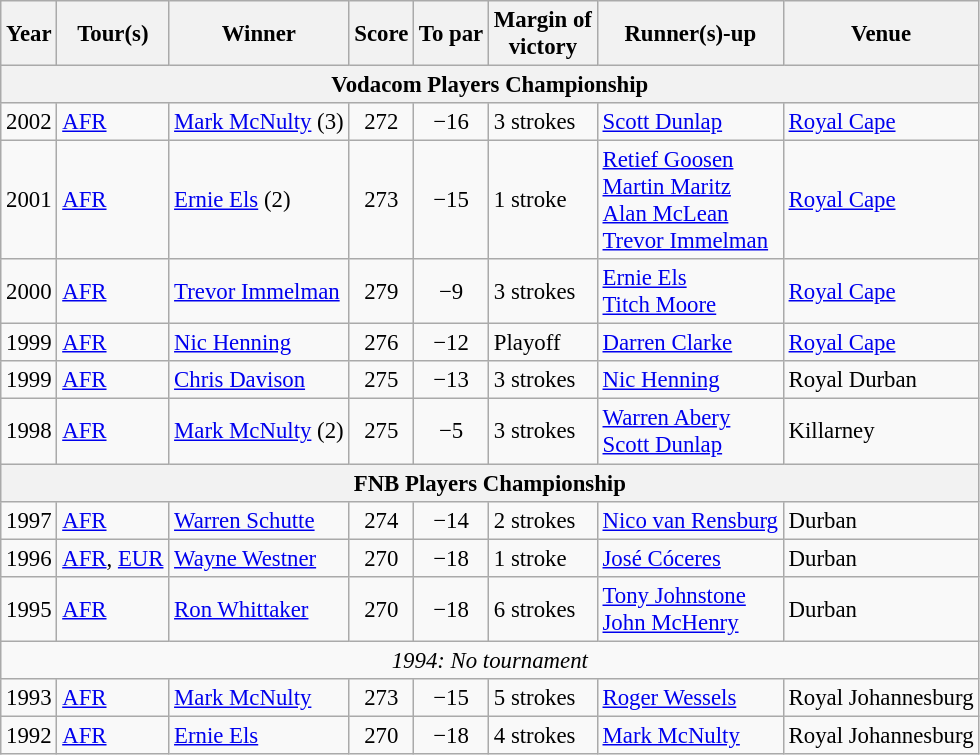<table class=wikitable style="font-size:95%">
<tr>
<th>Year</th>
<th>Tour(s)</th>
<th>Winner</th>
<th>Score</th>
<th>To par</th>
<th>Margin of<br>victory</th>
<th>Runner(s)-up</th>
<th>Venue</th>
</tr>
<tr>
<th colspan=9>Vodacom Players Championship</th>
</tr>
<tr>
<td>2002</td>
<td><a href='#'>AFR</a></td>
<td> <a href='#'>Mark McNulty</a> (3)</td>
<td align=center>272</td>
<td align=center>−16</td>
<td>3 strokes</td>
<td> <a href='#'>Scott Dunlap</a></td>
<td><a href='#'>Royal Cape</a></td>
</tr>
<tr>
<td>2001</td>
<td><a href='#'>AFR</a></td>
<td> <a href='#'>Ernie Els</a> (2)</td>
<td align=center>273</td>
<td align=center>−15</td>
<td>1 stroke</td>
<td> <a href='#'>Retief Goosen</a><br> <a href='#'>Martin Maritz</a><br> <a href='#'>Alan McLean</a><br> <a href='#'>Trevor Immelman</a></td>
<td><a href='#'>Royal Cape</a></td>
</tr>
<tr>
<td>2000</td>
<td><a href='#'>AFR</a></td>
<td> <a href='#'>Trevor Immelman</a></td>
<td align=center>279</td>
<td align=center>−9</td>
<td>3 strokes</td>
<td> <a href='#'>Ernie Els</a><br> <a href='#'>Titch Moore</a></td>
<td><a href='#'>Royal Cape</a></td>
</tr>
<tr>
<td>1999</td>
<td><a href='#'>AFR</a></td>
<td> <a href='#'>Nic Henning</a></td>
<td align=center>276</td>
<td align=center>−12</td>
<td>Playoff</td>
<td> <a href='#'>Darren Clarke</a></td>
<td><a href='#'>Royal Cape</a></td>
</tr>
<tr>
<td>1999</td>
<td><a href='#'>AFR</a></td>
<td> <a href='#'>Chris Davison</a></td>
<td align=center>275</td>
<td align=center>−13</td>
<td>3 strokes</td>
<td> <a href='#'>Nic Henning</a></td>
<td>Royal Durban</td>
</tr>
<tr>
<td>1998</td>
<td><a href='#'>AFR</a></td>
<td> <a href='#'>Mark McNulty</a> (2)</td>
<td align=center>275</td>
<td align=center>−5</td>
<td>3 strokes</td>
<td> <a href='#'>Warren Abery</a><br> <a href='#'>Scott Dunlap</a></td>
<td>Killarney</td>
</tr>
<tr>
<th colspan=9>FNB Players Championship</th>
</tr>
<tr>
<td>1997</td>
<td><a href='#'>AFR</a></td>
<td> <a href='#'>Warren Schutte</a></td>
<td align=center>274</td>
<td align=center>−14</td>
<td>2 strokes</td>
<td> <a href='#'>Nico van Rensburg</a></td>
<td>Durban</td>
</tr>
<tr>
<td>1996</td>
<td><a href='#'>AFR</a>, <a href='#'>EUR</a></td>
<td> <a href='#'>Wayne Westner</a></td>
<td align=center>270</td>
<td align=center>−18</td>
<td>1 stroke</td>
<td> <a href='#'>José Cóceres</a></td>
<td>Durban</td>
</tr>
<tr>
<td>1995</td>
<td><a href='#'>AFR</a></td>
<td> <a href='#'>Ron Whittaker</a></td>
<td align=center>270</td>
<td align=center>−18</td>
<td>6 strokes</td>
<td> <a href='#'>Tony Johnstone</a><br> <a href='#'>John McHenry</a></td>
<td>Durban</td>
</tr>
<tr>
<td colspan=8 align=center><em>1994: No tournament</em></td>
</tr>
<tr>
<td>1993</td>
<td><a href='#'>AFR</a></td>
<td> <a href='#'>Mark McNulty</a></td>
<td align=center>273</td>
<td align=center>−15</td>
<td>5 strokes</td>
<td> <a href='#'>Roger Wessels</a></td>
<td>Royal Johannesburg</td>
</tr>
<tr>
<td>1992</td>
<td><a href='#'>AFR</a></td>
<td> <a href='#'>Ernie Els</a></td>
<td align=center>270</td>
<td align=center>−18</td>
<td>4 strokes</td>
<td> <a href='#'>Mark McNulty</a></td>
<td>Royal Johannesburg</td>
</tr>
</table>
